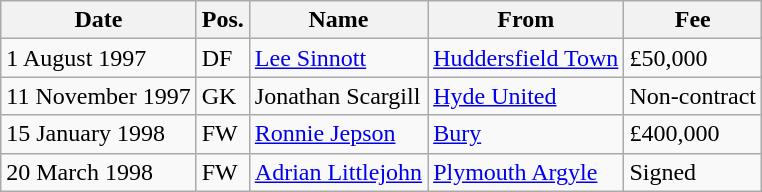<table class="wikitable">
<tr>
<th>Date</th>
<th>Pos.</th>
<th>Name</th>
<th>From</th>
<th>Fee</th>
</tr>
<tr>
<td>1 August 1997</td>
<td>DF</td>
<td> <a href='#'>Lee Sinnott</a></td>
<td> <a href='#'>Huddersfield Town</a></td>
<td>£50,000</td>
</tr>
<tr>
<td>11 November 1997</td>
<td>GK</td>
<td> Jonathan Scargill</td>
<td> <a href='#'>Hyde United</a></td>
<td>Non-contract</td>
</tr>
<tr>
<td>15 January 1998</td>
<td>FW</td>
<td> <a href='#'>Ronnie Jepson</a></td>
<td> <a href='#'>Bury</a></td>
<td>£400,000</td>
</tr>
<tr>
<td>20 March 1998</td>
<td>FW</td>
<td> <a href='#'>Adrian Littlejohn</a></td>
<td> <a href='#'>Plymouth Argyle</a></td>
<td>Signed</td>
</tr>
</table>
